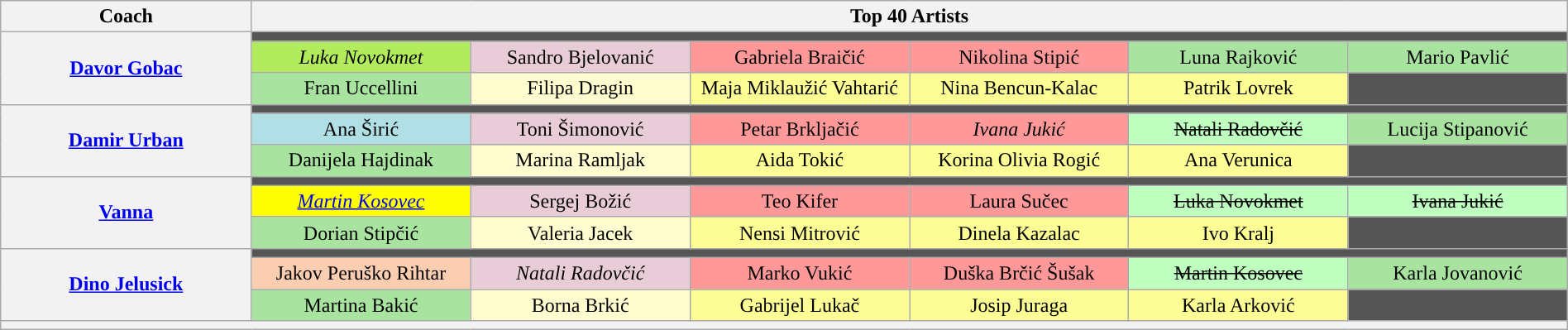<table class="wikitable" style="text-align:center; width:100%;">
<tr>
<th scope="col" width="16%">Coach</th>
<th colspan="6" scope="col" width="84%">Top 40 Artists</th>
</tr>
<tr>
<th rowspan="3"><a href='#'>Davor Gobac</a></th>
<td colspan="6" style="background:#555555;"></td>
</tr>
<tr>
<td style="background:#B2EC5D"><em>Luka Novokmet</em></td>
<td style="background:#E8CCD7">Sandro Bjelovanić</td>
<td style="background:#FF9999">Gabriela Braičić</td>
<td style="background:#FF9999">Nikolina Stipić</td>
<td style="background:#A8E4A0">Luna Rajković</td>
<td style="background:#A8E4A0">Mario Pavlić</td>
</tr>
<tr>
<td style="background:#A8E4A0">Fran Uccellini</td>
<td style="background:#FFFDD0">Filipa Dragin</td>
<td style="background:#FDFD96">Maja Miklaužić Vahtarić</td>
<td style="background:#FDFD96">Nina Bencun-Kalac</td>
<td style="background:#FDFD96">Patrik Lovrek</td>
<td style="background:#555555;"></td>
</tr>
<tr>
<th rowspan="3"><a href='#'>Damir Urban</a></th>
<td colspan="6" style="background:#555555;"></td>
</tr>
<tr>
<td style="background:#B0E0E6">Ana Širić</td>
<td style="background:#E8CCD7">Toni Šimonović</td>
<td style="background:#FF9999">Petar Brkljačić</td>
<td style="background:#FF9999"><em>Ivana Jukić</em></td>
<td style="background:#BFFFC0"><s>Natali Radovčić</s></td>
<td style="background:#A8E4A0">Lucija Stipanović</td>
</tr>
<tr>
<td style="background:#A8E4A0">Danijela Hajdinak</td>
<td style="background:#FFFDD0">Marina Ramljak</td>
<td style="background:#FDFD96">Aida Tokić</td>
<td style="background:#FDFD96">Korina Olivia Rogić</td>
<td style="background:#FDFD96">Ana Verunica</td>
<td style="background:#555555;"></td>
</tr>
<tr>
<th rowspan="3"><a href='#'>Vanna</a></th>
<td colspan="6" style="background:#555555;"></td>
</tr>
<tr>
<td style="background:yellow"><em><a href='#'>Martin Kosovec</a></em></td>
<td style="background:#E8CCD7">Sergej Božić</td>
<td style="background:#FF9999">Teo Kifer</td>
<td style="background:#FF9999">Laura Sučec</td>
<td style="background:#BFFFC0"><s>Luka Novokmet</s></td>
<td style="background:#BFFFC0"><s>Ivana Jukić</s></td>
</tr>
<tr>
<td style="background:#A8E4A0">Dorian Stipčić</td>
<td style="background:#FFFDD0">Valeria Jacek</td>
<td style="background:#FDFD96">Nensi Mitrović</td>
<td style="background:#FDFD96">Dinela Kazalac</td>
<td style="background:#FDFD96">Ivo Kralj</td>
<td style="background:#555555;"></td>
</tr>
<tr>
<th rowspan="3"><a href='#'>Dino Jelusick</a></th>
<td colspan="6" style="background:#555555;"></td>
</tr>
<tr>
<td width="14%;" style="background:#FBCEB1">Jakov Peruško Rihtar</td>
<td width="14%;" style="background:#E8CCD7"><em>Natali Radovčić</em></td>
<td width="14%;" style="background:#FF9999">Marko Vukić</td>
<td width="14%;" style="background:#FF9999">Duška Brčić Šušak</td>
<td width="14%;" style="background:#BFFFC0"><s>Martin Kosovec</s></td>
<td width="14%;" style="background:#A8E4A0">Karla Jovanović</td>
</tr>
<tr>
<td style="background:#A8E4A0">Martina Bakić</td>
<td style="background:#FFFDD0">Borna Brkić</td>
<td style="background:#FDFD96">Gabrijel Lukač</td>
<td style="background:#FDFD96">Josip Juraga</td>
<td style="background:#FDFD96">Karla Arković</td>
<td style="background:#555555;"></td>
</tr>
<tr>
<th style="font-size:90%; line-height:12px;" colspan=7></th>
</tr>
</table>
